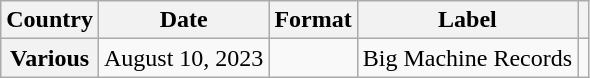<table class="wikitable plainrowheaders">
<tr>
<th>Country</th>
<th>Date</th>
<th>Format</th>
<th>Label</th>
<th></th>
</tr>
<tr>
<th scope="row">Various</th>
<td>August 10, 2023</td>
<td></td>
<td>Big Machine Records</td>
<td></td>
</tr>
</table>
